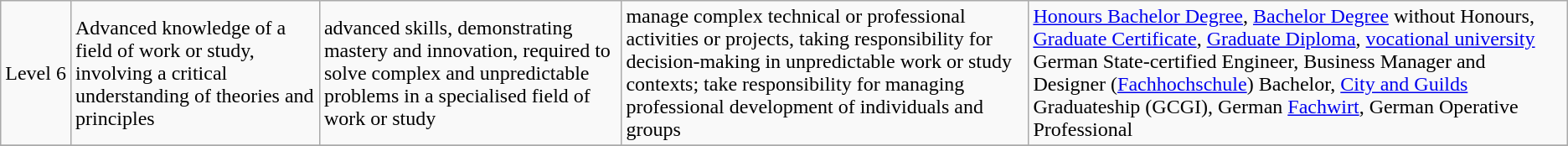<table class="wikitable">
<tr>
<td>Level 6</td>
<td>Advanced knowledge of a field of work or study, involving a critical understanding of theories and principles</td>
<td>advanced skills, demonstrating mastery and innovation, required to solve complex and unpredictable problems in a specialised field of work or study</td>
<td>manage complex technical or professional activities or projects, taking responsibility for decision-making in unpredictable work or study contexts; take responsibility for managing professional development of individuals and groups</td>
<td><a href='#'>Honours Bachelor Degree</a>, <a href='#'>Bachelor Degree</a> without Honours, <a href='#'>Graduate Certificate</a>, <a href='#'>Graduate Diploma</a>, <a href='#'>vocational university</a> German State-certified Engineer, Business Manager and Designer (<a href='#'>Fachhochschule</a>) Bachelor, <a href='#'>City and Guilds</a> Graduateship (GCGI), German <a href='#'>Fachwirt</a>, German Operative Professional</td>
</tr>
<tr --->
</tr>
</table>
